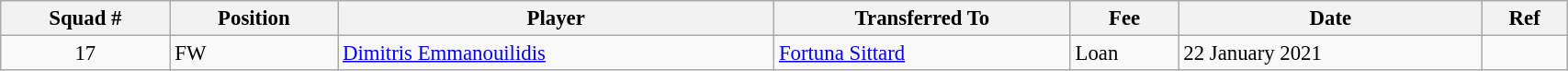<table class="wikitable sortable" style="width:90%; text-align:center; font-size:95%; text-align:left;">
<tr>
<th><strong>Squad #</strong></th>
<th><strong>Position</strong></th>
<th><strong>Player</strong></th>
<th><strong>Transferred To</strong></th>
<th><strong>Fee</strong></th>
<th><strong>Date</strong></th>
<th><strong>Ref</strong></th>
</tr>
<tr>
<td align="center">17</td>
<td>FW</td>
<td> <a href='#'>Dimitris Emmanouilidis</a></td>
<td> <a href='#'>Fortuna Sittard</a></td>
<td>Loan</td>
<td>22 January 2021</td>
<td></td>
</tr>
</table>
